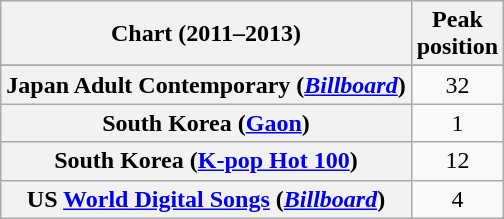<table class="wikitable sortable plainrowheaders" style="text-align:center">
<tr>
<th>Chart (2011–2013)</th>
<th>Peak<br>position</th>
</tr>
<tr>
</tr>
<tr>
<th scope="row">Japan Adult Contemporary (<em><a href='#'>Billboard</a></em>)</th>
<td>32</td>
</tr>
<tr>
<th scope="row">South Korea (<a href='#'>Gaon</a>)</th>
<td>1</td>
</tr>
<tr>
<th scope="row">South Korea (<a href='#'>K-pop Hot 100</a>)</th>
<td>12</td>
</tr>
<tr>
<th scope="row">US <a href='#'>World Digital Songs</a> (<em><a href='#'>Billboard</a></em>)</th>
<td>4</td>
</tr>
</table>
